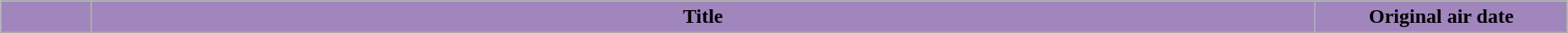<table class="wikitable" style="width:98%; margin:auto; background:#FFF;">
<tr>
<th style="background: #A186BE; width:4em;"></th>
<th style="background: #A186BE;">Title</th>
<th style="background: #A186BE; width:12em;">Original air date</th>
</tr>
<tr>
</tr>
</table>
